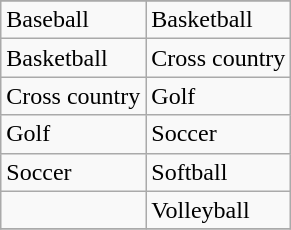<table class="wikitable" style=" ">
<tr>
</tr>
<tr>
<td>Baseball</td>
<td>Basketball</td>
</tr>
<tr>
<td>Basketball</td>
<td>Cross country</td>
</tr>
<tr>
<td>Cross country</td>
<td>Golf</td>
</tr>
<tr>
<td>Golf</td>
<td>Soccer</td>
</tr>
<tr>
<td>Soccer</td>
<td>Softball</td>
</tr>
<tr>
<td></td>
<td>Volleyball</td>
</tr>
<tr>
</tr>
</table>
